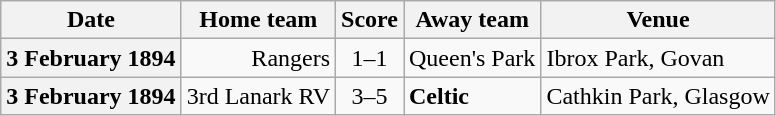<table class="wikitable football-result-list" style="max-width: 80em; text-align: center">
<tr>
<th scope="col">Date</th>
<th scope="col">Home team</th>
<th scope="col">Score</th>
<th scope="col">Away team</th>
<th scope="col">Venue</th>
</tr>
<tr>
<th scope="row">3 February 1894</th>
<td align=right>Rangers</td>
<td>1–1</td>
<td align=left>Queen's Park</td>
<td align=left>Ibrox Park, Govan</td>
</tr>
<tr>
<th scope="row">3 February 1894</th>
<td align=right>3rd Lanark RV</td>
<td>3–5</td>
<td align=left><strong>Celtic</strong></td>
<td align=left>Cathkin Park, Glasgow</td>
</tr>
</table>
